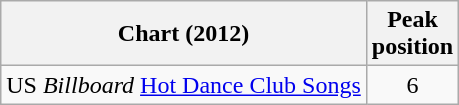<table class="wikitable">
<tr>
<th align="left">Chart (2012)</th>
<th align="center">Peak<br>position</th>
</tr>
<tr>
<td>US <em>Billboard</em> <a href='#'>Hot Dance Club Songs</a></td>
<td align="center">6</td>
</tr>
</table>
